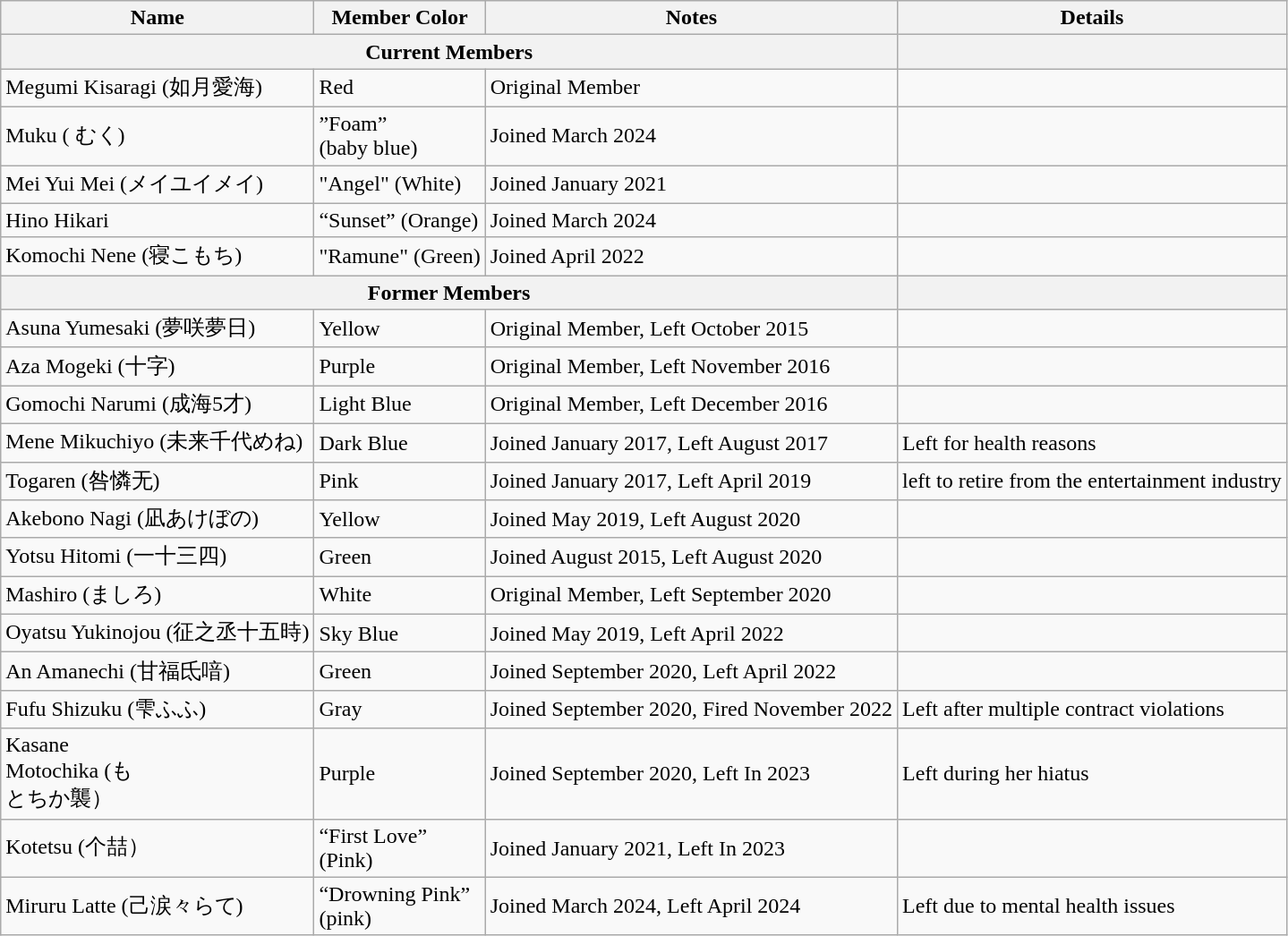<table class="wikitable">
<tr>
<th>Name</th>
<th>Member Color</th>
<th>Notes</th>
<th><strong>Details</strong></th>
</tr>
<tr>
<th colspan="3">Current Members</th>
<th></th>
</tr>
<tr>
<td align="left">Megumi Kisaragi (如月愛海)</td>
<td>Red</td>
<td>Original Member</td>
<td></td>
</tr>
<tr>
<td align="left">Muku ( むく)</td>
<td>”Foam”<br>(baby blue)</td>
<td>Joined March 2024</td>
<td></td>
</tr>
<tr>
<td align="left">Mei Yui Mei (メイユイメイ)</td>
<td>"Angel" (White)</td>
<td>Joined January 2021</td>
<td></td>
</tr>
<tr>
<td align="left">Hino Hikari</td>
<td>“Sunset” (Orange)</td>
<td>Joined March 2024</td>
<td></td>
</tr>
<tr>
<td align="left">Komochi Nene (寝こもち)</td>
<td>"Ramune" (Green)</td>
<td>Joined April 2022</td>
<td></td>
</tr>
<tr>
<th colspan="3">Former Members</th>
<th></th>
</tr>
<tr>
<td align="left">Asuna Yumesaki (夢咲夢日)</td>
<td>Yellow</td>
<td>Original Member, Left October 2015</td>
<td></td>
</tr>
<tr>
<td align="left">Aza Mogeki (十字)</td>
<td>Purple</td>
<td>Original Member, Left November 2016</td>
<td></td>
</tr>
<tr>
<td align="left">Gomochi  Narumi (成海5才)</td>
<td>Light Blue</td>
<td>Original Member, Left December 2016</td>
<td></td>
</tr>
<tr>
<td align="left">Mene Mikuchiyo (未来千代めね)</td>
<td>Dark Blue</td>
<td>Joined January 2017, Left August 2017</td>
<td>Left for health reasons</td>
</tr>
<tr>
<td align="left">Togaren (咎憐无)</td>
<td>Pink</td>
<td>Joined January 2017, Left April 2019</td>
<td>left to retire from the entertainment industry</td>
</tr>
<tr>
<td align="left">Akebono Nagi (凪あけぼの)</td>
<td>Yellow</td>
<td>Joined May 2019, Left August 2020</td>
<td></td>
</tr>
<tr>
<td align="left">Yotsu Hitomi (一十三四)</td>
<td>Green</td>
<td>Joined August 2015, Left August 2020</td>
<td></td>
</tr>
<tr>
<td align="left">Mashiro (ましろ)</td>
<td>White</td>
<td>Original Member, Left September 2020</td>
<td></td>
</tr>
<tr>
<td align="left">Oyatsu Yukinojou (征之丞十五時)</td>
<td>Sky Blue</td>
<td>Joined May 2019, Left April 2022</td>
<td></td>
</tr>
<tr>
<td align="left">An Amanechi (甘福氐喑)</td>
<td>Green</td>
<td>Joined September 2020, Left April 2022</td>
<td></td>
</tr>
<tr>
<td align="left">Fufu Shizuku (雫ふふ)</td>
<td>Gray</td>
<td>Joined September 2020, Fired November 2022</td>
<td>Left after multiple contract violations</td>
</tr>
<tr>
<td>Kasane<br>Motochika (も<br>とちか襲）</td>
<td>Purple</td>
<td>Joined September 2020, Left In 2023</td>
<td>Left during her hiatus</td>
</tr>
<tr>
<td>Kotetsu (个喆）</td>
<td>“First Love”<br>(Pink)</td>
<td>Joined January 2021, Left In 2023</td>
<td></td>
</tr>
<tr>
<td>Miruru Latte (己涙々らて)</td>
<td>“Drowning Pink”<br>(pink)</td>
<td>Joined March 2024, Left April 2024</td>
<td>Left due to mental health issues</td>
</tr>
</table>
